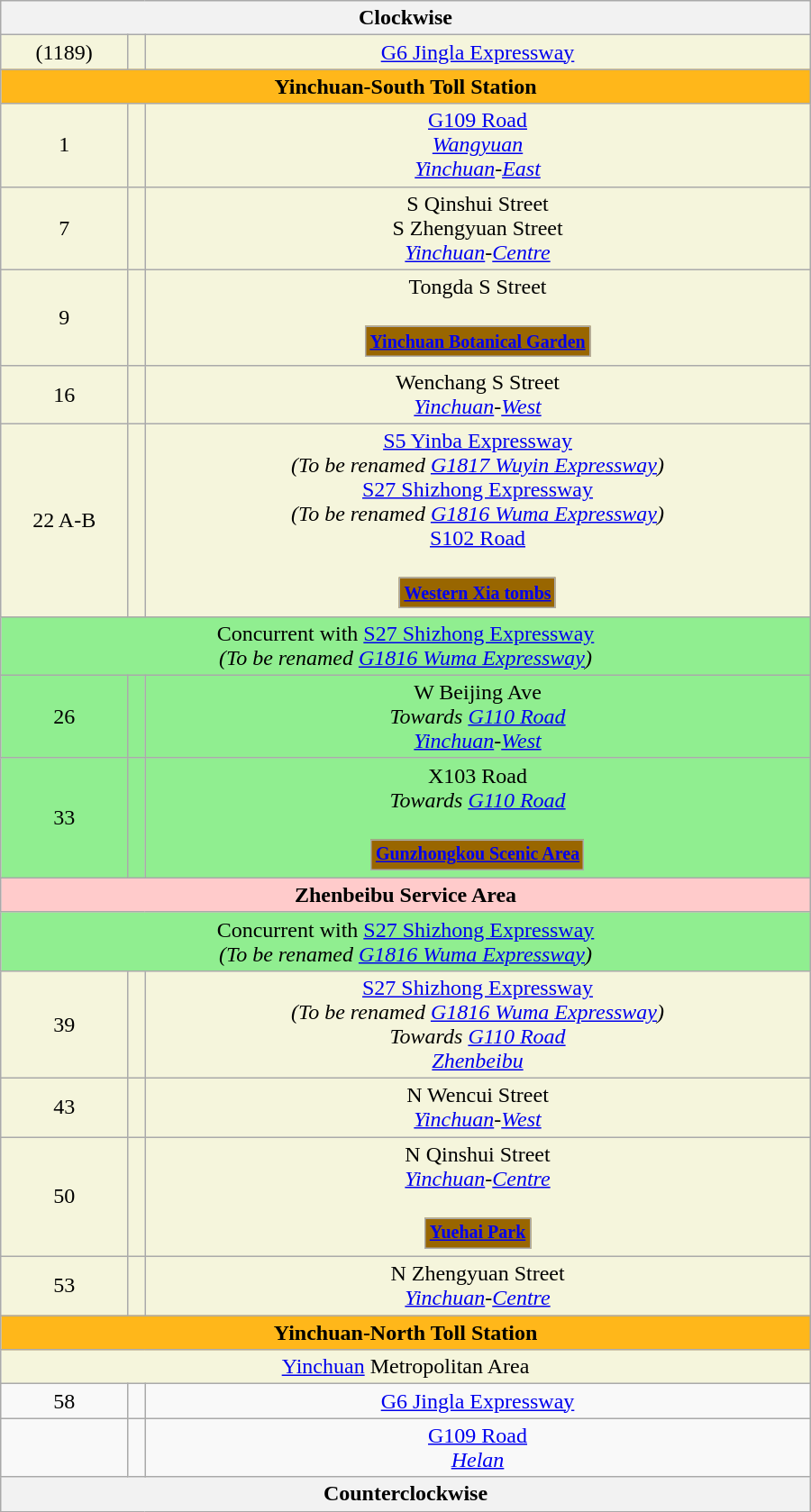<table class="wikitable" style="text-align:center" width="600px">
<tr>
<th text-align="center" colspan="3"> Clockwise </th>
</tr>
<tr style="background:#f5f5dc;">
<td>(1189)</td>
<td><br></td>
<td> <a href='#'>G6 Jingla Expressway</a></td>
</tr>
<tr style="background:#ffb71a;">
<td colspan="7"> <strong>Yinchuan-South Toll Station</strong></td>
</tr>
<tr style="background:#f5f5dc;">
<td>1</td>
<td></td>
<td> <a href='#'>G109 Road</a><br><em><a href='#'>Wangyuan</a></em><br><em><a href='#'>Yinchuan</a>-<a href='#'>East</a></em></td>
</tr>
<tr style="background:#f5f5dc;">
<td>7</td>
<td></td>
<td>S Qinshui Street<br>S Zhengyuan Street<br><em><a href='#'>Yinchuan</a>-<a href='#'>Centre</a></em></td>
</tr>
<tr style="background:#f5f5dc;" align="center">
<td>9</td>
<td></td>
<td>Tongda S Street<br><br><table border=0>
<tr size=40>
<td bgcolor=#960 style="font-size: 10pt; color: white" align=center><strong><a href='#'><span>Yinchuan Botanical Garden</span></a></strong></td>
</tr>
</table>
</td>
</tr>
<tr style="background:#f5f5dc;">
<td>16</td>
<td></td>
<td>Wenchang S Street<br><em><a href='#'>Yinchuan</a>-<a href='#'>West</a></em></td>
</tr>
<tr style="background:#f5f5dc;" align="center">
<td>22 A-B</td>
<td></td>
<td> <a href='#'>S5 Yinba Expressway</a><br><em>(To be renamed  <a href='#'>G1817 Wuyin Expressway</a>)</em><br> <a href='#'>S27 Shizhong Expressway</a><br><em>(To be renamed  <a href='#'>G1816 Wuma Expressway</a>)</em><br> <a href='#'>S102 Road</a><br><br><table border=0>
<tr size=40>
<td bgcolor=#960 style="font-size: 10pt; color: white" align=center><strong><a href='#'><span>Western Xia tombs</span></a></strong></td>
</tr>
</table>
</td>
</tr>
<tr style="background:#90ee90;">
<td colspan="7"> Concurrent with  <a href='#'>S27 Shizhong Expressway</a> <br><em>(To be renamed  <a href='#'>G1816 Wuma Expressway</a>)</em></td>
</tr>
<tr style="background:#90ee90;">
<td>26</td>
<td></td>
<td>W Beijing Ave<br><em>Towards  <a href='#'>G110 Road</a></em><br><em><a href='#'>Yinchuan</a>-<a href='#'>West</a></em></td>
</tr>
<tr style="background:#90ee90;" align="center">
<td>33</td>
<td></td>
<td> X103 Road<br><em>Towards  <a href='#'>G110 Road</a></em><br><br><table border=0>
<tr size=40>
<td bgcolor=#960 style="font-size: 10pt; color: white" align=center><strong><a href='#'><span>Gunzhongkou Scenic Area</span></a></strong></td>
</tr>
</table>
</td>
</tr>
<tr style="background:#ffcbcb;">
<td colspan="7"> <strong>Zhenbeibu Service Area</strong></td>
</tr>
<tr style="background:#90ee90;">
<td colspan="7"> Concurrent with  <a href='#'>S27 Shizhong Expressway</a> <br><em>(To be renamed  <a href='#'>G1816 Wuma Expressway</a>)</em></td>
</tr>
<tr style="background:#f5f5dc;">
<td>39</td>
<td></td>
<td> <a href='#'>S27 Shizhong Expressway</a><br><em>(To be renamed  <a href='#'>G1816 Wuma Expressway</a>)</em><br><em>Towards  <a href='#'>G110 Road</a></em><br><em><a href='#'>Zhenbeibu</a></em></td>
</tr>
<tr style="background:#f5f5dc;">
<td>43</td>
<td></td>
<td>N Wencui Street<br><em><a href='#'>Yinchuan</a>-<a href='#'>West</a></em></td>
</tr>
<tr style="background:#f5f5dc;" align="center">
<td>50</td>
<td></td>
<td>N Qinshui Street<br><em><a href='#'>Yinchuan</a>-<a href='#'>Centre</a></em><br><br><table border=0>
<tr size=40>
<td bgcolor=#960 style="font-size: 10pt; color: white" align=center><strong><a href='#'><span>Yuehai Park</span></a></strong></td>
</tr>
</table>
</td>
</tr>
<tr style="background:#f5f5dc;">
<td>53</td>
<td></td>
<td>N Zhengyuan Street<br><em><a href='#'>Yinchuan</a>-<a href='#'>Centre</a></em></td>
</tr>
<tr style="background:#ffb71a;">
<td colspan="7"> <strong>Yinchuan-North Toll Station</strong></td>
</tr>
<tr style="background:#f5f5dc;">
<td colspan="7"> <a href='#'>Yinchuan</a> Metropolitan Area </td>
</tr>
<tr>
<td>58</td>
<td></td>
<td> <a href='#'>G6 Jingla Expressway</a></td>
</tr>
<tr>
<td></td>
<td><br></td>
<td> <a href='#'>G109 Road</a><br><em><a href='#'>Helan</a></em></td>
</tr>
<tr>
<th text-align="center" colspan="3"> Counterclockwise </th>
</tr>
</table>
